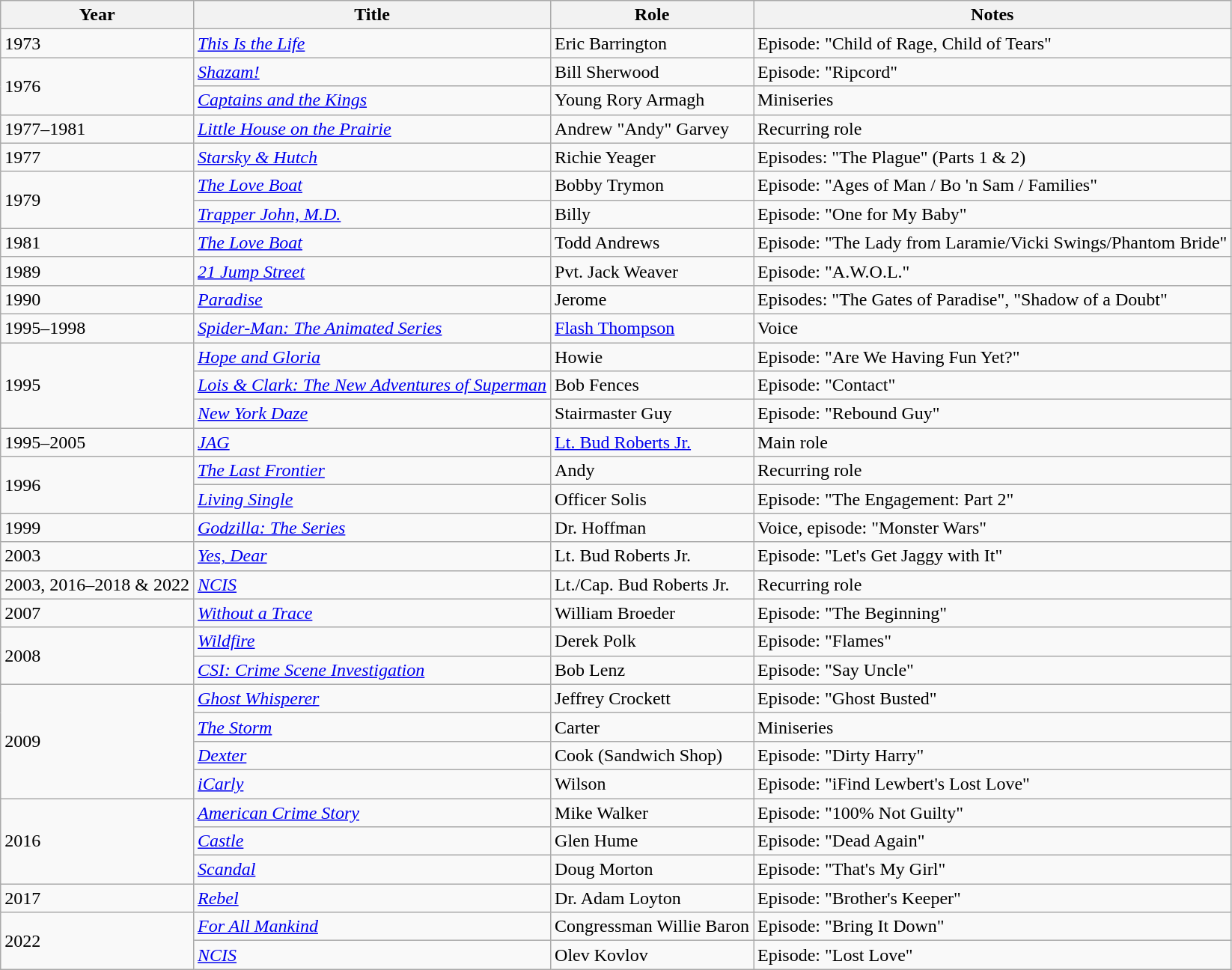<table class="wikitable">
<tr>
<th>Year</th>
<th>Title</th>
<th>Role</th>
<th>Notes</th>
</tr>
<tr>
<td>1973</td>
<td><em><a href='#'>This Is the Life</a></em></td>
<td>Eric Barrington</td>
<td>Episode: "Child of Rage, Child of Tears"</td>
</tr>
<tr>
<td rowspan=2>1976</td>
<td><em><a href='#'>Shazam!</a></em></td>
<td>Bill Sherwood</td>
<td>Episode: "Ripcord"</td>
</tr>
<tr>
<td><em><a href='#'>Captains and the Kings</a></em></td>
<td>Young Rory Armagh</td>
<td>Miniseries</td>
</tr>
<tr>
<td>1977–1981</td>
<td><em><a href='#'>Little House on the Prairie</a></em></td>
<td>Andrew "Andy" Garvey</td>
<td>Recurring role</td>
</tr>
<tr>
<td>1977</td>
<td><em><a href='#'>Starsky & Hutch</a></em></td>
<td>Richie Yeager</td>
<td>Episodes: "The Plague" (Parts 1 & 2)</td>
</tr>
<tr>
<td rowspan=2>1979</td>
<td><em><a href='#'>The Love Boat</a></em></td>
<td>Bobby Trymon</td>
<td>Episode: "Ages of Man / Bo 'n Sam / Families"</td>
</tr>
<tr>
<td><em><a href='#'>Trapper John, M.D.</a></em></td>
<td>Billy</td>
<td>Episode: "One for My Baby"</td>
</tr>
<tr>
<td>1981</td>
<td><em><a href='#'>The Love Boat</a></em></td>
<td>Todd Andrews</td>
<td>Episode: "The Lady from Laramie/Vicki Swings/Phantom Bride"</td>
</tr>
<tr>
<td>1989</td>
<td><em><a href='#'>21 Jump Street</a></em></td>
<td>Pvt. Jack Weaver</td>
<td>Episode: "A.W.O.L."</td>
</tr>
<tr>
<td>1990</td>
<td><em><a href='#'>Paradise</a></em></td>
<td>Jerome</td>
<td>Episodes: "The Gates of Paradise", "Shadow of a Doubt"</td>
</tr>
<tr>
<td>1995–1998</td>
<td><em><a href='#'>Spider-Man: The Animated Series</a></em></td>
<td><a href='#'>Flash Thompson</a></td>
<td>Voice</td>
</tr>
<tr>
<td rowspan=3>1995</td>
<td><em><a href='#'>Hope and Gloria</a></em></td>
<td>Howie</td>
<td>Episode: "Are We Having Fun Yet?"</td>
</tr>
<tr>
<td><em><a href='#'>Lois & Clark: The New Adventures of Superman</a></em></td>
<td>Bob Fences</td>
<td>Episode: "Contact"</td>
</tr>
<tr>
<td><em><a href='#'>New York Daze</a></em></td>
<td>Stairmaster Guy</td>
<td>Episode: "Rebound Guy"</td>
</tr>
<tr>
<td>1995–2005</td>
<td><em><a href='#'>JAG</a></em></td>
<td><a href='#'>Lt. Bud Roberts Jr.</a></td>
<td>Main role</td>
</tr>
<tr>
<td rowspan=2>1996</td>
<td><em><a href='#'>The Last Frontier</a></em></td>
<td>Andy</td>
<td>Recurring role</td>
</tr>
<tr>
<td><em><a href='#'>Living Single</a></em></td>
<td>Officer Solis</td>
<td>Episode: "The Engagement: Part 2"</td>
</tr>
<tr>
<td>1999</td>
<td><em><a href='#'>Godzilla: The Series</a></em></td>
<td>Dr. Hoffman</td>
<td>Voice, episode: "Monster Wars"</td>
</tr>
<tr>
<td>2003</td>
<td><em><a href='#'>Yes, Dear</a></em></td>
<td>Lt. Bud Roberts Jr.</td>
<td>Episode: "Let's Get Jaggy with It"</td>
</tr>
<tr>
<td>2003, 2016–2018 & 2022</td>
<td><em><a href='#'>NCIS</a></em></td>
<td>Lt./Cap. Bud Roberts Jr.</td>
<td>Recurring role</td>
</tr>
<tr>
<td>2007</td>
<td><em><a href='#'>Without a Trace</a></em></td>
<td>William Broeder</td>
<td>Episode: "The Beginning"</td>
</tr>
<tr>
<td rowspan=2>2008</td>
<td><em><a href='#'>Wildfire</a></em></td>
<td>Derek Polk</td>
<td>Episode: "Flames"</td>
</tr>
<tr>
<td><em><a href='#'>CSI: Crime Scene Investigation</a></em></td>
<td>Bob Lenz</td>
<td>Episode: "Say Uncle"</td>
</tr>
<tr>
<td rowspan=4>2009</td>
<td><em><a href='#'>Ghost Whisperer</a></em></td>
<td>Jeffrey Crockett</td>
<td>Episode: "Ghost Busted"</td>
</tr>
<tr>
<td><em><a href='#'>The Storm</a></em></td>
<td>Carter</td>
<td>Miniseries</td>
</tr>
<tr>
<td><em><a href='#'>Dexter</a></em></td>
<td>Cook (Sandwich Shop)</td>
<td>Episode: "Dirty Harry"</td>
</tr>
<tr>
<td><em><a href='#'>iCarly</a></em></td>
<td>Wilson</td>
<td>Episode: "iFind Lewbert's Lost Love"</td>
</tr>
<tr>
<td rowspan=3>2016</td>
<td><em><a href='#'>American Crime Story</a></em></td>
<td>Mike Walker</td>
<td>Episode: "100% Not Guilty"</td>
</tr>
<tr>
<td><em><a href='#'>Castle</a></em></td>
<td>Glen Hume</td>
<td>Episode: "Dead Again"</td>
</tr>
<tr>
<td><em><a href='#'>Scandal</a></em></td>
<td>Doug Morton</td>
<td>Episode: "That's My Girl"</td>
</tr>
<tr>
<td>2017</td>
<td><em><a href='#'>Rebel</a></em></td>
<td>Dr. Adam Loyton</td>
<td>Episode: "Brother's Keeper"</td>
</tr>
<tr>
<td rowspan=2>2022</td>
<td><em><a href='#'>For All Mankind</a></em></td>
<td>Congressman Willie Baron</td>
<td>Episode: "Bring It Down"</td>
</tr>
<tr>
<td><em><a href='#'>NCIS</a></em></td>
<td>Olev Kovlov</td>
<td>Episode: "Lost Love"</td>
</tr>
</table>
